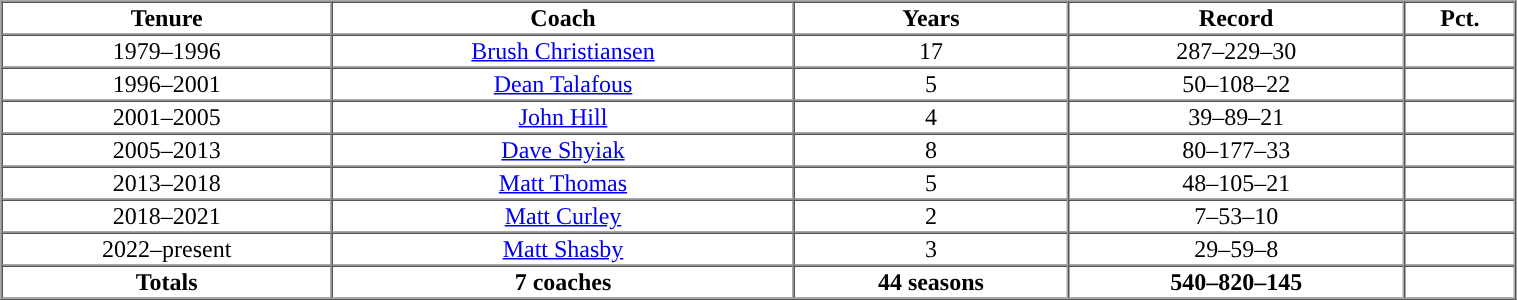<table cellpadding="1" border="1" cellspacing="0" width="80%">
<tr>
<th>Tenure</th>
<th>Coach</th>
<th>Years</th>
<th>Record</th>
<th>Pct.</th>
</tr>
<tr align="center">
<td>1979–1996</td>
<td><a href='#'>Brush Christiansen</a></td>
<td>17</td>
<td>287–229–30</td>
<td></td>
</tr>
<tr align="center">
<td>1996–2001</td>
<td><a href='#'>Dean Talafous</a></td>
<td>5</td>
<td>50–108–22</td>
<td></td>
</tr>
<tr align="center">
<td>2001–2005</td>
<td><a href='#'>John Hill</a></td>
<td>4</td>
<td>39–89–21</td>
<td></td>
</tr>
<tr align="center">
<td>2005–2013</td>
<td><a href='#'>Dave Shyiak</a></td>
<td>8</td>
<td>80–177–33</td>
<td></td>
</tr>
<tr align="center">
<td>2013–2018</td>
<td><a href='#'>Matt Thomas</a></td>
<td>5</td>
<td>48–105–21</td>
<td></td>
</tr>
<tr align="center">
<td>2018–2021</td>
<td><a href='#'>Matt Curley</a></td>
<td>2</td>
<td>7–53–10</td>
<td></td>
</tr>
<tr align="center">
<td>2022–present</td>
<td><a href='#'>Matt Shasby</a></td>
<td>3</td>
<td>29–59–8</td>
<td></td>
</tr>
<tr align="center">
</tr>
<tr align=center>
<th>Totals</th>
<th>7 coaches</th>
<th>44 seasons</th>
<th>540–820–145</th>
<th></th>
</tr>
</table>
